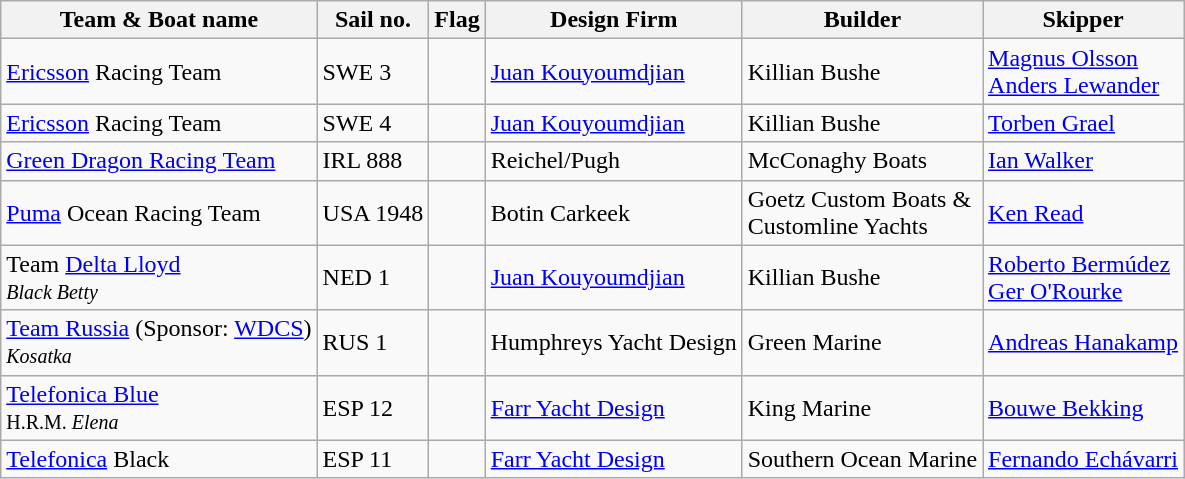<table class="wikitable">
<tr>
<th>Team & Boat name</th>
<th>Sail no.</th>
<th>Flag</th>
<th>Design Firm</th>
<th>Builder</th>
<th>Skipper</th>
</tr>
<tr>
<td><a href='#'>Ericsson</a> Racing Team<br></td>
<td>SWE 3</td>
<td></td>
<td><a href='#'>Juan Kouyoumdjian</a></td>
<td>Killian Bushe</td>
<td><a href='#'>Magnus Olsson</a> <br><a href='#'>Anders Lewander</a> </td>
</tr>
<tr>
<td><a href='#'>Ericsson</a> Racing Team<br></td>
<td>SWE 4</td>
<td></td>
<td><a href='#'>Juan Kouyoumdjian</a></td>
<td>Killian Bushe</td>
<td><a href='#'>Torben Grael</a></td>
</tr>
<tr>
<td><a href='#'>Green Dragon Racing Team</a><br><em></em></td>
<td>IRL 888</td>
<td><br></td>
<td>Reichel/Pugh</td>
<td>McConaghy Boats</td>
<td><a href='#'>Ian Walker</a></td>
</tr>
<tr>
<td><a href='#'>Puma</a> Ocean Racing Team<br><em></em></td>
<td>USA 1948</td>
<td></td>
<td>Botin Carkeek</td>
<td>Goetz Custom Boats &<br> Customline Yachts</td>
<td><a href='#'>Ken Read</a></td>
</tr>
<tr>
<td>Team <a href='#'>Delta Lloyd</a><br><small><em>Black Betty</em></small></td>
<td>NED 1</td>
<td></td>
<td><a href='#'>Juan Kouyoumdjian</a></td>
<td>Killian Bushe</td>
<td><a href='#'>Roberto Bermúdez</a><br><a href='#'>Ger O'Rourke</a> </td>
</tr>
<tr>
<td><a href='#'>Team Russia</a> (Sponsor: <a href='#'>WDCS</a>)<br><small><em>Kosatka</em></small></td>
<td>RUS 1</td>
<td></td>
<td>Humphreys Yacht Design</td>
<td>Green Marine</td>
<td><a href='#'>Andreas Hanakamp</a></td>
</tr>
<tr>
<td><a href='#'>Telefonica Blue</a><br><small>H.R.M. <em>Elena</em></small></td>
<td>ESP 12</td>
<td></td>
<td><a href='#'>Farr Yacht Design</a></td>
<td>King Marine</td>
<td><a href='#'>Bouwe Bekking</a></td>
</tr>
<tr>
<td><a href='#'>Telefonica</a> Black<br></td>
<td>ESP 11</td>
<td></td>
<td><a href='#'>Farr Yacht Design</a></td>
<td>Southern Ocean Marine</td>
<td><a href='#'>Fernando Echávarri</a></td>
</tr>
</table>
